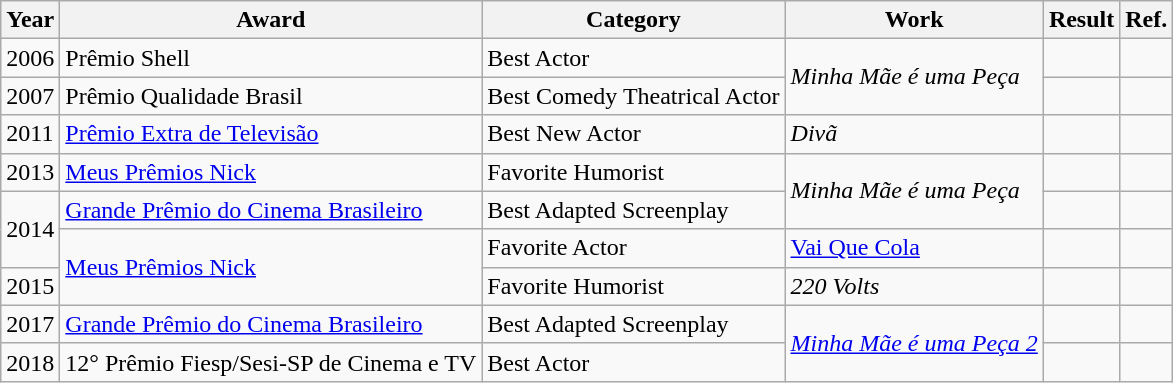<table class="wikitable">
<tr>
<th>Year</th>
<th>Award</th>
<th>Category</th>
<th>Work</th>
<th>Result</th>
<th>Ref.</th>
</tr>
<tr>
<td>2006</td>
<td>Prêmio Shell</td>
<td>Best Actor</td>
<td rowspan="2"><em>Minha Mãe é uma Peça</em></td>
<td></td>
<td></td>
</tr>
<tr>
<td>2007</td>
<td>Prêmio Qualidade Brasil</td>
<td>Best Comedy Theatrical Actor</td>
<td></td>
<td></td>
</tr>
<tr>
<td>2011</td>
<td><a href='#'>Prêmio Extra de Televisão</a></td>
<td>Best New Actor</td>
<td rowspan="1"><em>Divã</em></td>
<td></td>
<td></td>
</tr>
<tr>
<td>2013</td>
<td><a href='#'>Meus Prêmios Nick</a></td>
<td>Favorite Humorist</td>
<td rowspan="2"><em>Minha Mãe é uma Peça</em></td>
<td></td>
<td></td>
</tr>
<tr>
<td rowspan="2">2014</td>
<td><a href='#'>Grande Prêmio do Cinema Brasileiro</a></td>
<td>Best Adapted Screenplay</td>
<td></td>
<td></td>
</tr>
<tr>
<td rowspan="2"><a href='#'>Meus Prêmios Nick</a></td>
<td>Favorite Actor</td>
<td><a href='#'>Vai Que Cola</a></td>
<td></td>
<td></td>
</tr>
<tr>
<td>2015</td>
<td>Favorite Humorist</td>
<td><em>220 Volts</em></td>
<td></td>
<td></td>
</tr>
<tr>
<td rowspan="1">2017</td>
<td><a href='#'>Grande Prêmio do Cinema Brasileiro</a></td>
<td>Best Adapted Screenplay</td>
<td rowspan="2"><em><a href='#'>Minha Mãe é uma Peça 2</a></em></td>
<td></td>
<td></td>
</tr>
<tr>
<td>2018</td>
<td>12° Prêmio Fiesp/Sesi-SP de Cinema e TV</td>
<td>Best Actor</td>
<td></td>
<td></td>
</tr>
</table>
